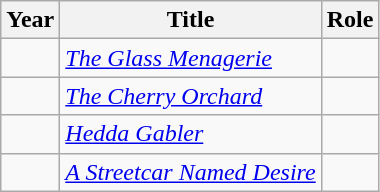<table class="wikitable">
<tr>
<th>Year</th>
<th>Title</th>
<th>Role</th>
</tr>
<tr>
<td></td>
<td><em><a href='#'>The Glass Menagerie</a></em></td>
<td></td>
</tr>
<tr>
<td></td>
<td><em><a href='#'>The Cherry Orchard</a></em></td>
<td></td>
</tr>
<tr>
<td></td>
<td><em><a href='#'>Hedda Gabler</a></em></td>
<td></td>
</tr>
<tr>
<td></td>
<td><em><a href='#'>A Streetcar Named Desire</a></em></td>
<td></td>
</tr>
</table>
